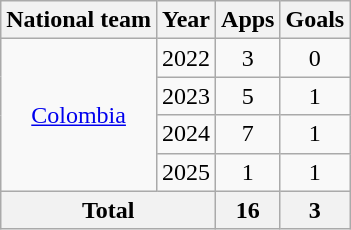<table class="wikitable" style="text-align: center;">
<tr>
<th>National team</th>
<th>Year</th>
<th>Apps</th>
<th>Goals</th>
</tr>
<tr>
<td rowspan="4"><a href='#'>Colombia</a></td>
<td>2022</td>
<td>3</td>
<td>0</td>
</tr>
<tr>
<td>2023</td>
<td>5</td>
<td>1</td>
</tr>
<tr>
<td>2024</td>
<td>7</td>
<td>1</td>
</tr>
<tr>
<td>2025</td>
<td>1</td>
<td>1</td>
</tr>
<tr>
<th colspan="2">Total</th>
<th>16</th>
<th>3</th>
</tr>
</table>
